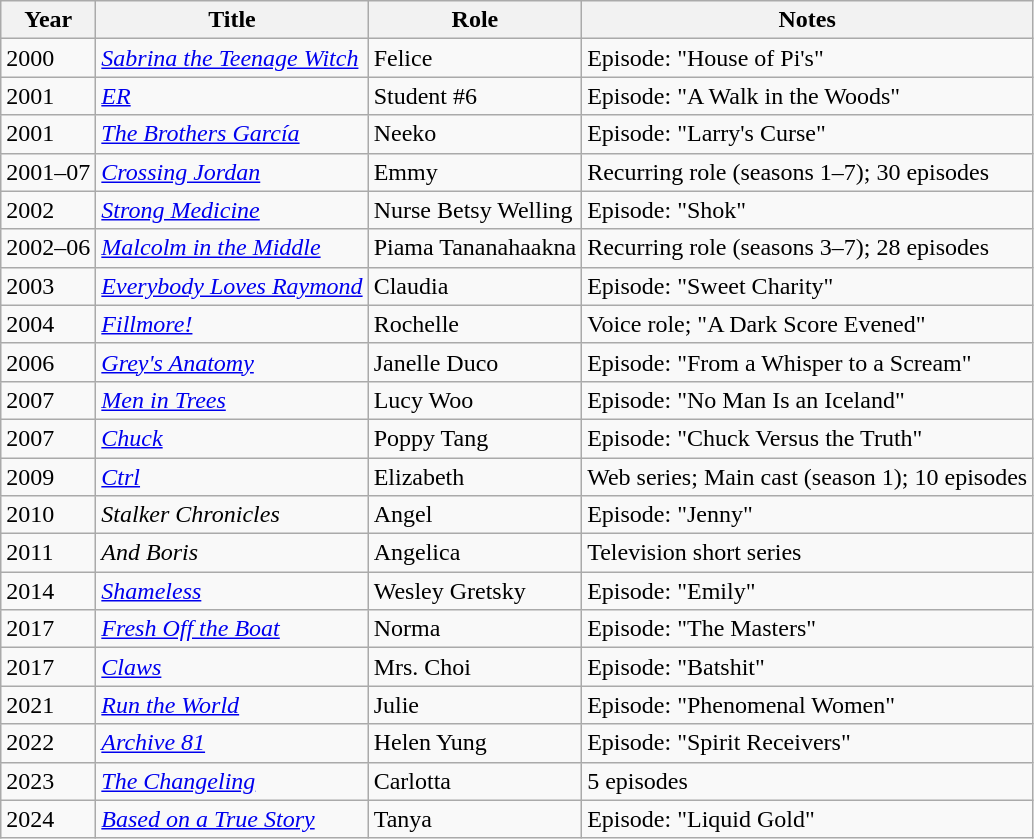<table class="wikitable sortable">
<tr>
<th>Year</th>
<th>Title</th>
<th>Role</th>
<th class="unsortable">Notes</th>
</tr>
<tr>
<td>2000</td>
<td><em><a href='#'>Sabrina the Teenage Witch</a></em></td>
<td>Felice</td>
<td>Episode: "House of Pi's"</td>
</tr>
<tr>
<td>2001</td>
<td><em><a href='#'>ER</a></em></td>
<td>Student #6</td>
<td>Episode: "A Walk in the Woods"</td>
</tr>
<tr>
<td>2001</td>
<td><em><a href='#'>The Brothers García</a></em></td>
<td>Neeko</td>
<td>Episode: "Larry's Curse"</td>
</tr>
<tr>
<td>2001–07</td>
<td><em><a href='#'>Crossing Jordan</a></em></td>
<td>Emmy</td>
<td>Recurring role (seasons 1–7); 30 episodes</td>
</tr>
<tr>
<td>2002</td>
<td><em><a href='#'>Strong Medicine</a></em></td>
<td>Nurse Betsy Welling</td>
<td>Episode: "Shok"</td>
</tr>
<tr>
<td>2002–06</td>
<td><em><a href='#'>Malcolm in the Middle</a></em></td>
<td>Piama Tananahaakna</td>
<td>Recurring role (seasons 3–7); 28 episodes</td>
</tr>
<tr>
<td>2003</td>
<td><em><a href='#'>Everybody Loves Raymond</a></em></td>
<td>Claudia</td>
<td>Episode: "Sweet Charity"</td>
</tr>
<tr>
<td>2004</td>
<td><em><a href='#'>Fillmore!</a></em></td>
<td>Rochelle</td>
<td>Voice role; "A Dark Score Evened"</td>
</tr>
<tr>
<td>2006</td>
<td><em><a href='#'>Grey's Anatomy</a></em></td>
<td>Janelle Duco</td>
<td>Episode: "From a Whisper to a Scream"</td>
</tr>
<tr>
<td>2007</td>
<td><em><a href='#'>Men in Trees</a></em></td>
<td>Lucy Woo</td>
<td>Episode: "No Man Is an Iceland"</td>
</tr>
<tr>
<td>2007</td>
<td><em><a href='#'>Chuck</a></em></td>
<td>Poppy Tang</td>
<td>Episode: "Chuck Versus the Truth"</td>
</tr>
<tr>
<td>2009</td>
<td><em><a href='#'>Ctrl</a></em></td>
<td>Elizabeth</td>
<td>Web series; Main cast (season 1); 10 episodes</td>
</tr>
<tr>
<td>2010</td>
<td><em>Stalker Chronicles</em></td>
<td>Angel</td>
<td>Episode: "Jenny"</td>
</tr>
<tr>
<td>2011</td>
<td><em>And Boris</em></td>
<td>Angelica</td>
<td>Television short series</td>
</tr>
<tr>
<td>2014</td>
<td><em><a href='#'>Shameless</a></em></td>
<td>Wesley Gretsky</td>
<td>Episode: "Emily"</td>
</tr>
<tr>
<td>2017</td>
<td><em><a href='#'>Fresh Off the Boat</a></em></td>
<td>Norma</td>
<td>Episode: "The Masters"</td>
</tr>
<tr>
<td>2017</td>
<td><em><a href='#'>Claws</a></em></td>
<td>Mrs. Choi</td>
<td>Episode: "Batshit"</td>
</tr>
<tr>
<td>2021</td>
<td><em><a href='#'>Run the World</a></em></td>
<td>Julie</td>
<td>Episode: "Phenomenal Women"</td>
</tr>
<tr>
<td>2022</td>
<td><em><a href='#'>Archive 81</a></em></td>
<td>Helen Yung</td>
<td>Episode: "Spirit Receivers"</td>
</tr>
<tr>
<td>2023</td>
<td><em><a href='#'>The Changeling</a></em></td>
<td>Carlotta</td>
<td>5 episodes</td>
</tr>
<tr>
<td>2024</td>
<td><em><a href='#'>Based on a True Story</a></em></td>
<td>Tanya</td>
<td>Episode: "Liquid Gold"</td>
</tr>
</table>
